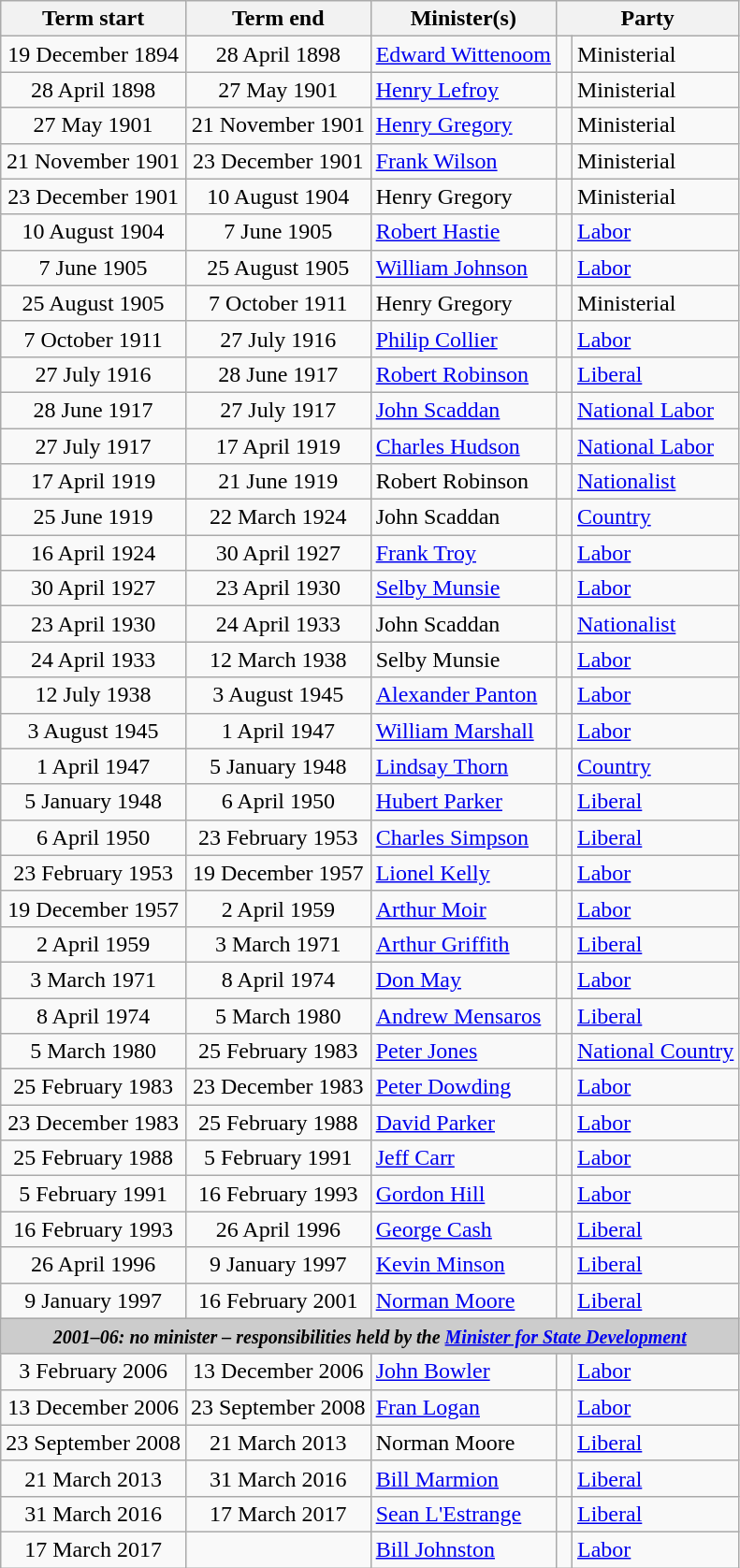<table class="wikitable">
<tr>
<th>Term start</th>
<th>Term end</th>
<th>Minister(s)</th>
<th colspan="2">Party</th>
</tr>
<tr>
<td align=center>19 December 1894</td>
<td align=center>28 April 1898</td>
<td><a href='#'>Edward Wittenoom</a></td>
<td> </td>
<td>Ministerial</td>
</tr>
<tr>
<td align=center>28 April 1898</td>
<td align=center>27 May 1901</td>
<td><a href='#'>Henry Lefroy</a></td>
<td> </td>
<td>Ministerial</td>
</tr>
<tr>
<td align=center>27 May 1901</td>
<td align=center>21 November 1901</td>
<td><a href='#'>Henry Gregory</a></td>
<td> </td>
<td>Ministerial</td>
</tr>
<tr>
<td align=center>21 November 1901</td>
<td align=center>23 December 1901</td>
<td><a href='#'>Frank Wilson</a></td>
<td> </td>
<td>Ministerial</td>
</tr>
<tr>
<td align=center>23 December 1901</td>
<td align=center>10 August 1904</td>
<td>Henry Gregory </td>
<td> </td>
<td>Ministerial</td>
</tr>
<tr>
<td align=center>10 August 1904</td>
<td align=center>7 June 1905</td>
<td><a href='#'>Robert Hastie</a></td>
<td> </td>
<td><a href='#'>Labor</a></td>
</tr>
<tr>
<td align=center>7 June 1905</td>
<td align=center>25 August 1905</td>
<td><a href='#'>William Johnson</a></td>
<td> </td>
<td><a href='#'>Labor</a></td>
</tr>
<tr>
<td align=center>25 August 1905</td>
<td align=center>7 October 1911</td>
<td>Henry Gregory </td>
<td> </td>
<td>Ministerial</td>
</tr>
<tr>
<td align=center>7 October 1911</td>
<td align=center>27 July 1916</td>
<td><a href='#'>Philip Collier</a></td>
<td> </td>
<td><a href='#'>Labor</a></td>
</tr>
<tr>
<td align=center>27 July 1916</td>
<td align=center>28 June 1917</td>
<td><a href='#'>Robert Robinson</a></td>
<td> </td>
<td><a href='#'>Liberal</a></td>
</tr>
<tr>
<td align=center>28 June 1917</td>
<td align=center>27 July 1917</td>
<td><a href='#'>John Scaddan</a></td>
<td> </td>
<td><a href='#'>National Labor</a></td>
</tr>
<tr>
<td align=center>27 July 1917</td>
<td align=center>17 April 1919</td>
<td><a href='#'>Charles Hudson</a></td>
<td> </td>
<td><a href='#'>National Labor</a></td>
</tr>
<tr>
<td align=center>17 April 1919</td>
<td align=center>21 June 1919</td>
<td>Robert Robinson </td>
<td> </td>
<td><a href='#'>Nationalist</a></td>
</tr>
<tr>
<td align=center>25 June 1919</td>
<td align=center>22 March 1924</td>
<td>John Scaddan </td>
<td> </td>
<td><a href='#'>Country</a></td>
</tr>
<tr>
<td align=center>16 April 1924</td>
<td align=center>30 April 1927</td>
<td><a href='#'>Frank Troy</a></td>
<td> </td>
<td><a href='#'>Labor</a></td>
</tr>
<tr>
<td align=center>30 April 1927</td>
<td align=center>23 April 1930</td>
<td><a href='#'>Selby Munsie</a></td>
<td> </td>
<td><a href='#'>Labor</a></td>
</tr>
<tr>
<td align=center>23 April 1930</td>
<td align=center>24 April 1933</td>
<td>John Scaddan </td>
<td> </td>
<td><a href='#'>Nationalist</a></td>
</tr>
<tr>
<td align=center>24 April 1933</td>
<td align=center>12 March 1938</td>
<td>Selby Munsie </td>
<td> </td>
<td><a href='#'>Labor</a></td>
</tr>
<tr>
<td align=center>12 July 1938</td>
<td align=center>3 August 1945</td>
<td><a href='#'>Alexander Panton</a></td>
<td> </td>
<td><a href='#'>Labor</a></td>
</tr>
<tr>
<td align=center>3 August 1945</td>
<td align=center>1 April 1947</td>
<td><a href='#'>William Marshall</a></td>
<td> </td>
<td><a href='#'>Labor</a></td>
</tr>
<tr>
<td align=center>1 April 1947</td>
<td align=center>5 January 1948</td>
<td><a href='#'>Lindsay Thorn</a></td>
<td> </td>
<td><a href='#'>Country</a></td>
</tr>
<tr>
<td align=center>5 January 1948</td>
<td align=center>6 April 1950</td>
<td><a href='#'>Hubert Parker</a></td>
<td> </td>
<td><a href='#'>Liberal</a></td>
</tr>
<tr>
<td align=center>6 April 1950</td>
<td align=center>23 February 1953</td>
<td><a href='#'>Charles Simpson</a></td>
<td> </td>
<td><a href='#'>Liberal</a></td>
</tr>
<tr>
<td align=center>23 February 1953</td>
<td align=center>19 December 1957</td>
<td><a href='#'>Lionel Kelly</a></td>
<td> </td>
<td><a href='#'>Labor</a></td>
</tr>
<tr>
<td align=center>19 December 1957</td>
<td align=center>2 April 1959</td>
<td><a href='#'>Arthur Moir</a></td>
<td> </td>
<td><a href='#'>Labor</a></td>
</tr>
<tr>
<td align=center>2 April 1959</td>
<td align=center>3 March 1971</td>
<td><a href='#'>Arthur Griffith</a></td>
<td> </td>
<td><a href='#'>Liberal</a></td>
</tr>
<tr>
<td align=center>3 March 1971</td>
<td align=center>8 April 1974</td>
<td><a href='#'>Don May</a></td>
<td> </td>
<td><a href='#'>Labor</a></td>
</tr>
<tr>
<td align=center>8 April 1974</td>
<td align=center>5 March 1980</td>
<td><a href='#'>Andrew Mensaros</a></td>
<td> </td>
<td><a href='#'>Liberal</a></td>
</tr>
<tr>
<td align=center>5 March 1980</td>
<td align=center>25 February 1983</td>
<td><a href='#'>Peter Jones</a></td>
<td> </td>
<td><a href='#'>National Country</a></td>
</tr>
<tr>
<td align=center>25 February 1983</td>
<td align=center>23 December 1983</td>
<td><a href='#'>Peter Dowding</a></td>
<td> </td>
<td><a href='#'>Labor</a></td>
</tr>
<tr>
<td align=center>23 December 1983</td>
<td align=center>25 February 1988</td>
<td><a href='#'>David Parker</a></td>
<td> </td>
<td><a href='#'>Labor</a></td>
</tr>
<tr>
<td align=center>25 February 1988</td>
<td align=center>5 February 1991</td>
<td><a href='#'>Jeff Carr</a></td>
<td> </td>
<td><a href='#'>Labor</a></td>
</tr>
<tr>
<td align=center>5 February 1991</td>
<td align=center>16 February 1993</td>
<td><a href='#'>Gordon Hill</a></td>
<td> </td>
<td><a href='#'>Labor</a></td>
</tr>
<tr>
<td align=center>16 February 1993</td>
<td align=center>26 April 1996</td>
<td><a href='#'>George Cash</a></td>
<td> </td>
<td><a href='#'>Liberal</a></td>
</tr>
<tr>
<td align=center>26 April 1996</td>
<td align=center>9 January 1997</td>
<td><a href='#'>Kevin Minson</a></td>
<td> </td>
<td><a href='#'>Liberal</a></td>
</tr>
<tr>
<td align=center>9 January 1997</td>
<td align=center>16 February 2001</td>
<td><a href='#'>Norman Moore</a></td>
<td> </td>
<td><a href='#'>Liberal</a></td>
</tr>
<tr>
<th colspan=5 style="background: #cccccc;"><small><strong><em>2001–06: no minister – responsibilities held by the <a href='#'>Minister for State Development</a></em></strong></small></th>
</tr>
<tr>
<td align=center>3 February 2006</td>
<td align=center>13 December 2006</td>
<td><a href='#'>John Bowler</a></td>
<td> </td>
<td><a href='#'>Labor</a></td>
</tr>
<tr>
<td align=center>13 December 2006</td>
<td align=center>23 September 2008</td>
<td><a href='#'>Fran Logan</a></td>
<td> </td>
<td><a href='#'>Labor</a></td>
</tr>
<tr>
<td align=center>23 September 2008</td>
<td align=center>21 March 2013</td>
<td>Norman Moore </td>
<td> </td>
<td><a href='#'>Liberal</a></td>
</tr>
<tr>
<td align=center>21 March 2013</td>
<td align=center>31 March 2016</td>
<td><a href='#'>Bill Marmion</a></td>
<td> </td>
<td><a href='#'>Liberal</a></td>
</tr>
<tr>
<td align=center>31 March 2016</td>
<td align=center>17 March 2017</td>
<td><a href='#'>Sean L'Estrange</a></td>
<td> </td>
<td><a href='#'>Liberal</a></td>
</tr>
<tr>
<td align=center>17 March 2017</td>
<td align=center></td>
<td><a href='#'>Bill Johnston</a></td>
<td> </td>
<td><a href='#'>Labor</a></td>
</tr>
</table>
